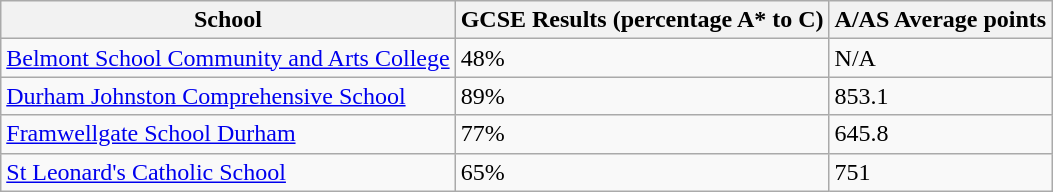<table class="wikitable">
<tr style="text-align:left;">
<th>School</th>
<th>GCSE Results (percentage A* to C)</th>
<th> A/AS Average points</th>
</tr>
<tr>
<td><a href='#'>Belmont School Community and Arts College</a></td>
<td>48%</td>
<td>N/A</td>
</tr>
<tr>
<td><a href='#'>Durham Johnston Comprehensive School</a></td>
<td>89%</td>
<td>853.1</td>
</tr>
<tr>
<td><a href='#'>Framwellgate School Durham</a></td>
<td>77%</td>
<td>645.8</td>
</tr>
<tr>
<td><a href='#'>St Leonard's Catholic School</a></td>
<td>65%</td>
<td>751</td>
</tr>
</table>
